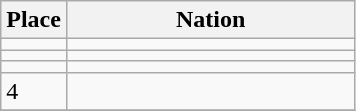<table class=wikitable style=text-align:left>
<tr>
<th width=35>Place</th>
<th width=185>Nation</th>
</tr>
<tr>
<td></td>
<td style=text-align:left></td>
</tr>
<tr>
<td></td>
<td style=text-align:left></td>
</tr>
<tr>
<td></td>
<td style=text-align:left></td>
</tr>
<tr>
<td style=text-align:left>4</td>
<td></td>
</tr>
<tr>
</tr>
</table>
